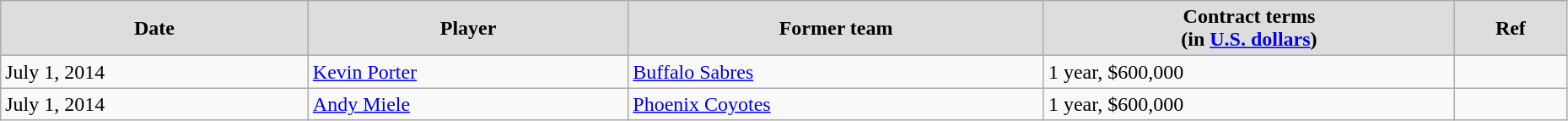<table class="wikitable" width=98%>
<tr align="center" bgcolor="#dddddd">
<td><strong>Date</strong></td>
<td><strong>Player</strong></td>
<td><strong>Former team</strong></td>
<td><strong>Contract terms</strong><br><strong>(in <a href='#'>U.S. dollars</a>)</strong></td>
<td><strong>Ref</strong></td>
</tr>
<tr>
<td>July 1, 2014</td>
<td><a href='#'>Kevin Porter</a></td>
<td><a href='#'>Buffalo Sabres</a></td>
<td>1 year, $600,000</td>
<td></td>
</tr>
<tr>
<td>July 1, 2014</td>
<td><a href='#'>Andy Miele</a></td>
<td><a href='#'>Phoenix Coyotes</a></td>
<td>1 year, $600,000</td>
<td></td>
</tr>
</table>
